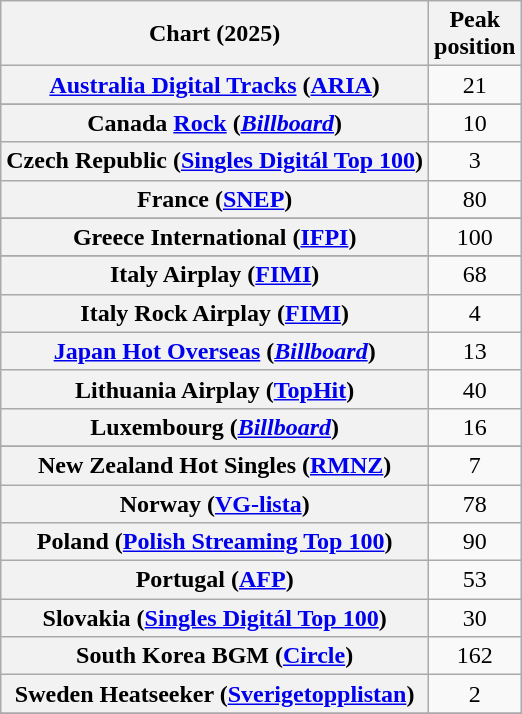<table class="wikitable sortable plainrowheaders" style="text-align:center">
<tr>
<th scope="col">Chart (2025)</th>
<th scope="col">Peak<br>position</th>
</tr>
<tr>
<th scope="row"><a href='#'>Australia Digital Tracks</a> (<a href='#'>ARIA</a>)</th>
<td>21</td>
</tr>
<tr>
</tr>
<tr>
</tr>
<tr>
</tr>
<tr>
<th scope="row">Canada <a href='#'>Rock</a> (<em><a href='#'>Billboard</a></em>)</th>
<td>10</td>
</tr>
<tr>
<th scope="row">Czech Republic (<a href='#'>Singles Digitál Top 100</a>)</th>
<td>3</td>
</tr>
<tr>
<th scope="row">France (<a href='#'>SNEP</a>)</th>
<td>80</td>
</tr>
<tr>
</tr>
<tr>
</tr>
<tr>
<th scope="row">Greece International (<a href='#'>IFPI</a>)</th>
<td>100</td>
</tr>
<tr>
</tr>
<tr>
<th scope="row">Italy Airplay (<a href='#'>FIMI</a>)</th>
<td>68</td>
</tr>
<tr>
<th scope="row">Italy Rock Airplay (<a href='#'>FIMI</a>)</th>
<td>4</td>
</tr>
<tr>
<th scope="row"><a href='#'>Japan Hot Overseas</a> (<em><a href='#'>Billboard</a></em>)</th>
<td>13</td>
</tr>
<tr>
<th scope="row">Lithuania Airplay (<a href='#'>TopHit</a>)</th>
<td>40</td>
</tr>
<tr>
<th scope="row">Luxembourg (<em><a href='#'>Billboard</a></em>)</th>
<td>16</td>
</tr>
<tr>
</tr>
<tr>
<th scope="row">New Zealand Hot Singles (<a href='#'>RMNZ</a>)</th>
<td>7</td>
</tr>
<tr>
<th scope="row">Norway (<a href='#'>VG-lista</a>)</th>
<td>78</td>
</tr>
<tr>
<th scope="row">Poland (<a href='#'>Polish Streaming Top 100</a>)</th>
<td>90</td>
</tr>
<tr>
<th scope="row">Portugal (<a href='#'>AFP</a>)</th>
<td>53</td>
</tr>
<tr>
<th scope="row">Slovakia (<a href='#'>Singles Digitál Top 100</a>)</th>
<td>30</td>
</tr>
<tr>
<th scope="row">South Korea BGM (<a href='#'>Circle</a>)</th>
<td>162</td>
</tr>
<tr>
<th scope="row">Sweden Heatseeker (<a href='#'>Sverigetopplistan</a>)</th>
<td>2</td>
</tr>
<tr>
</tr>
<tr>
</tr>
<tr>
</tr>
<tr>
</tr>
<tr>
</tr>
<tr>
</tr>
</table>
